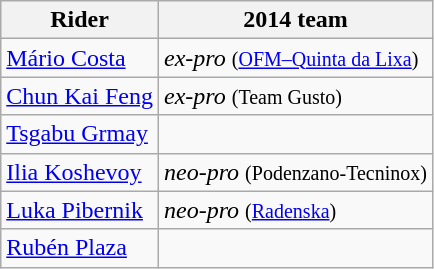<table class="wikitable">
<tr>
<th>Rider</th>
<th>2014 team</th>
</tr>
<tr>
<td><a href='#'>Mário Costa</a></td>
<td><em>ex-pro</em> <small>(<a href='#'>OFM–Quinta da Lixa</a>)</small></td>
</tr>
<tr>
<td><a href='#'>Chun Kai Feng</a></td>
<td><em>ex-pro</em> <small>(Team Gusto)</small></td>
</tr>
<tr>
<td><a href='#'>Tsgabu Grmay</a></td>
<td></td>
</tr>
<tr>
<td><a href='#'>Ilia Koshevoy</a></td>
<td><em>neo-pro</em> <small>(Podenzano-Tecninox)</small></td>
</tr>
<tr>
<td><a href='#'>Luka Pibernik</a></td>
<td><em>neo-pro</em> <small>(<a href='#'>Radenska</a>)</small></td>
</tr>
<tr>
<td><a href='#'>Rubén Plaza</a></td>
<td></td>
</tr>
</table>
